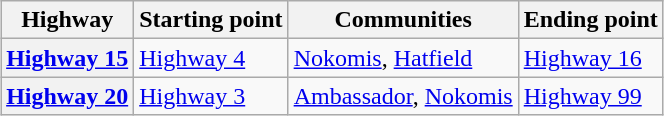<table class="wikitable"  style="margin:0 auto;">
<tr>
<th>Highway</th>
<th>Starting point</th>
<th>Communities</th>
<th>Ending point</th>
</tr>
<tr>
<th><a href='#'>Highway 15</a></th>
<td><a href='#'>Highway 4</a></td>
<td><a href='#'>Nokomis</a>, <a href='#'>Hatfield</a></td>
<td><a href='#'>Highway 16</a></td>
</tr>
<tr>
<th><a href='#'>Highway 20</a></th>
<td><a href='#'>Highway 3</a></td>
<td><a href='#'>Ambassador</a>, <a href='#'>Nokomis</a></td>
<td><a href='#'>Highway 99</a></td>
</tr>
</table>
